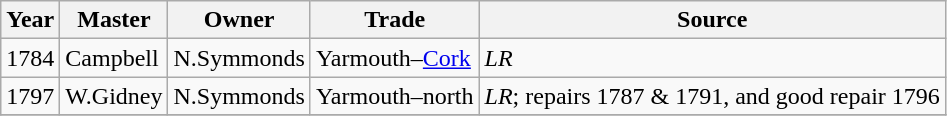<table class=" wikitable">
<tr>
<th>Year</th>
<th>Master</th>
<th>Owner</th>
<th>Trade</th>
<th>Source</th>
</tr>
<tr>
<td>1784</td>
<td>Campbell</td>
<td>N.Symmonds</td>
<td>Yarmouth–<a href='#'>Cork</a></td>
<td><em>LR</em></td>
</tr>
<tr>
<td>1797</td>
<td>W.Gidney</td>
<td>N.Symmonds</td>
<td>Yarmouth–north</td>
<td><em>LR</em>; repairs 1787 & 1791, and good repair 1796</td>
</tr>
<tr>
</tr>
</table>
